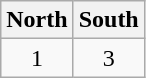<table class="wikitable" style="text-align:center; float:left; margin-right:1.0em">
<tr>
<th>North</th>
<th>South</th>
</tr>
<tr>
<td>1</td>
<td>3</td>
</tr>
</table>
